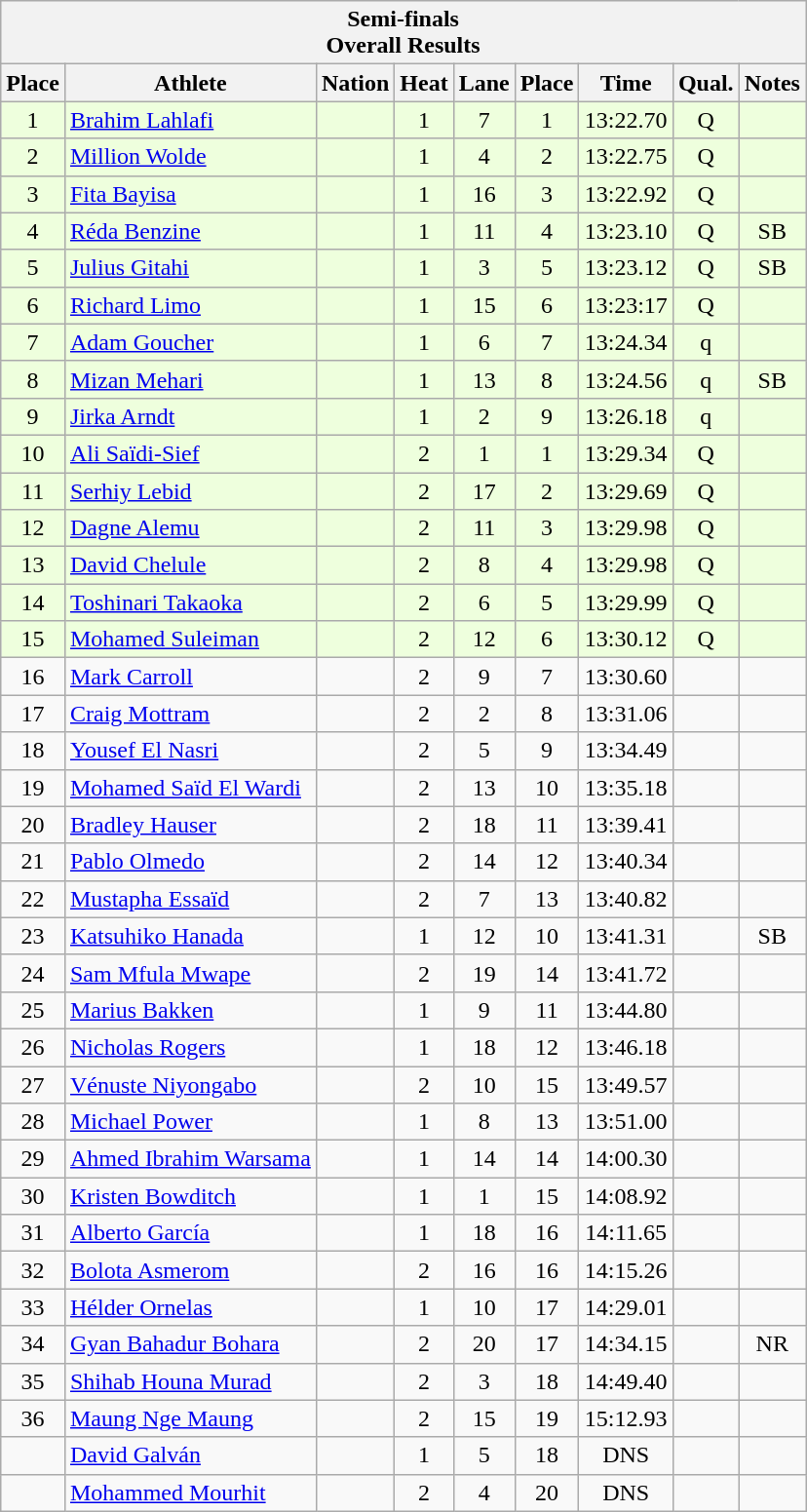<table class="wikitable sortable">
<tr>
<th colspan=9>Semi-finals <br> Overall Results</th>
</tr>
<tr>
<th>Place</th>
<th>Athlete</th>
<th>Nation</th>
<th>Heat</th>
<th>Lane</th>
<th>Place</th>
<th>Time</th>
<th>Qual.</th>
<th>Notes</th>
</tr>
<tr bgcolor = "eeffdd">
<td align="center">1</td>
<td align="left"><a href='#'>Brahim Lahlafi</a></td>
<td align="left"></td>
<td align="center">1</td>
<td align="center">7</td>
<td align="center">1</td>
<td align="center">13:22.70</td>
<td align="center">Q</td>
<td align="center"></td>
</tr>
<tr bgcolor = "eeffdd">
<td align="center">2</td>
<td align="left"><a href='#'>Million Wolde</a></td>
<td align="left"></td>
<td align="center">1</td>
<td align="center">4</td>
<td align="center">2</td>
<td align="center">13:22.75</td>
<td align="center">Q</td>
<td align="center"></td>
</tr>
<tr bgcolor = "eeffdd">
<td align="center">3</td>
<td align="left"><a href='#'>Fita Bayisa</a></td>
<td align="left"></td>
<td align="center">1</td>
<td align="center">16</td>
<td align="center">3</td>
<td align="center">13:22.92</td>
<td align="center">Q</td>
<td align="center"></td>
</tr>
<tr bgcolor = "eeffdd">
<td align="center">4</td>
<td align="left"><a href='#'>Réda Benzine</a></td>
<td align="left"></td>
<td align="center">1</td>
<td align="center">11</td>
<td align="center">4</td>
<td align="center">13:23.10</td>
<td align="center">Q</td>
<td align="center">SB</td>
</tr>
<tr bgcolor = "eeffdd">
<td align="center">5</td>
<td align="left"><a href='#'>Julius Gitahi</a></td>
<td align="left"></td>
<td align="center">1</td>
<td align="center">3</td>
<td align="center">5</td>
<td align="center">13:23.12</td>
<td align="center">Q</td>
<td align="center">SB</td>
</tr>
<tr bgcolor = "eeffdd">
<td align="center">6</td>
<td align="left"><a href='#'>Richard Limo</a></td>
<td align="left"></td>
<td align="center">1</td>
<td align="center">15</td>
<td align="center">6</td>
<td align="center">13:23:17</td>
<td align="center">Q</td>
<td align="center"></td>
</tr>
<tr bgcolor = "eeffdd">
<td align="center">7</td>
<td align="left"><a href='#'>Adam Goucher</a></td>
<td align="left"></td>
<td align="center">1</td>
<td align="center">6</td>
<td align="center">7</td>
<td align="center">13:24.34</td>
<td align="center">q</td>
<td align="center"></td>
</tr>
<tr bgcolor = "eeffdd">
<td align="center">8</td>
<td align="left"><a href='#'>Mizan Mehari</a></td>
<td align="left"></td>
<td align="center">1</td>
<td align="center">13</td>
<td align="center">8</td>
<td align="center">13:24.56</td>
<td align="center">q</td>
<td align="center">SB</td>
</tr>
<tr bgcolor = "eeffdd">
<td align="center">9</td>
<td align="left"><a href='#'>Jirka Arndt</a></td>
<td align="left"></td>
<td align="center">1</td>
<td align="center">2</td>
<td align="center">9</td>
<td align="center">13:26.18</td>
<td align="center">q</td>
<td align="center"></td>
</tr>
<tr bgcolor = "eeffdd">
<td align="center">10</td>
<td align="left"><a href='#'>Ali Saïdi-Sief</a></td>
<td align="left"></td>
<td align="center">2</td>
<td align="center">1</td>
<td align="center">1</td>
<td align="center">13:29.34</td>
<td align="center">Q</td>
<td align="center"></td>
</tr>
<tr bgcolor = "eeffdd">
<td align="center">11</td>
<td align="left"><a href='#'>Serhiy Lebid</a></td>
<td align="left"></td>
<td align="center">2</td>
<td align="center">17</td>
<td align="center">2</td>
<td align="center">13:29.69</td>
<td align="center">Q</td>
<td align="center"></td>
</tr>
<tr bgcolor = "eeffdd">
<td align="center">12</td>
<td align="left"><a href='#'>Dagne Alemu</a></td>
<td align="left"></td>
<td align="center">2</td>
<td align="center">11</td>
<td align="center">3</td>
<td align="center">13:29.98</td>
<td align="center">Q</td>
<td align="center"></td>
</tr>
<tr bgcolor = "eeffdd">
<td align="center">13</td>
<td align="left"><a href='#'>David Chelule</a></td>
<td align="left"></td>
<td align="center">2</td>
<td align="center">8</td>
<td align="center">4</td>
<td align="center">13:29.98</td>
<td align="center">Q</td>
<td align="center"></td>
</tr>
<tr bgcolor = "eeffdd">
<td align="center">14</td>
<td align="left"><a href='#'>Toshinari Takaoka</a></td>
<td align="left"></td>
<td align="center">2</td>
<td align="center">6</td>
<td align="center">5</td>
<td align="center">13:29.99</td>
<td align="center">Q</td>
<td align="center"></td>
</tr>
<tr bgcolor = "eeffdd">
<td align="center">15</td>
<td align="left"><a href='#'>Mohamed Suleiman</a></td>
<td align="left"></td>
<td align="center">2</td>
<td align="center">12</td>
<td align="center">6</td>
<td align="center">13:30.12</td>
<td align="center">Q</td>
<td align="center"></td>
</tr>
<tr>
<td align="center">16</td>
<td align="left"><a href='#'>Mark Carroll</a></td>
<td align="left"></td>
<td align="center">2</td>
<td align="center">9</td>
<td align="center">7</td>
<td align="center">13:30.60</td>
<td align="center"></td>
<td align="center"></td>
</tr>
<tr>
<td align="center">17</td>
<td align="left"><a href='#'>Craig Mottram</a></td>
<td align="left"></td>
<td align="center">2</td>
<td align="center">2</td>
<td align="center">8</td>
<td align="center">13:31.06</td>
<td align="center"></td>
<td align="center"></td>
</tr>
<tr>
<td align="center">18</td>
<td align="left"><a href='#'>Yousef El Nasri</a></td>
<td align="left"></td>
<td align="center">2</td>
<td align="center">5</td>
<td align="center">9</td>
<td align="center">13:34.49</td>
<td align="center"></td>
<td align="center"></td>
</tr>
<tr>
<td align="center">19</td>
<td align="left"><a href='#'>Mohamed Saïd El Wardi</a></td>
<td align="left"></td>
<td align="center">2</td>
<td align="center">13</td>
<td align="center">10</td>
<td align="center">13:35.18</td>
<td align="center"></td>
<td align="center"></td>
</tr>
<tr>
<td align="center">20</td>
<td align="left"><a href='#'>Bradley Hauser</a></td>
<td align="left"></td>
<td align="center">2</td>
<td align="center">18</td>
<td align="center">11</td>
<td align="center">13:39.41</td>
<td align="center"></td>
<td align="center"></td>
</tr>
<tr>
<td align="center">21</td>
<td align="left"><a href='#'>Pablo Olmedo</a></td>
<td align="left"></td>
<td align="center">2</td>
<td align="center">14</td>
<td align="center">12</td>
<td align="center">13:40.34</td>
<td align="center"></td>
<td align="center"></td>
</tr>
<tr>
<td align="center">22</td>
<td align="left"><a href='#'>Mustapha Essaïd</a></td>
<td align="left"></td>
<td align="center">2</td>
<td align="center">7</td>
<td align="center">13</td>
<td align="center">13:40.82</td>
<td align="center"></td>
<td align="center"></td>
</tr>
<tr>
<td align="center">23</td>
<td align="left"><a href='#'>Katsuhiko Hanada</a></td>
<td align="left"></td>
<td align="center">1</td>
<td align="center">12</td>
<td align="center">10</td>
<td align="center">13:41.31</td>
<td align="center"></td>
<td align="center">SB</td>
</tr>
<tr>
<td align="center">24</td>
<td align="left"><a href='#'>Sam Mfula Mwape</a></td>
<td align="left"></td>
<td align="center">2</td>
<td align="center">19</td>
<td align="center">14</td>
<td align="center">13:41.72</td>
<td align="center"></td>
<td align="center"></td>
</tr>
<tr>
<td align="center">25</td>
<td align="left"><a href='#'>Marius Bakken</a></td>
<td align="left"></td>
<td align="center">1</td>
<td align="center">9</td>
<td align="center">11</td>
<td align="center">13:44.80</td>
<td align="center"></td>
<td align="center"></td>
</tr>
<tr>
<td align="center">26</td>
<td align="left"><a href='#'>Nicholas Rogers</a></td>
<td align="left"></td>
<td align="center">1</td>
<td align="center">18</td>
<td align="center">12</td>
<td align="center">13:46.18</td>
<td align="center"></td>
<td align="center"></td>
</tr>
<tr>
<td align="center">27</td>
<td align="left"><a href='#'>Vénuste Niyongabo</a></td>
<td align="left"></td>
<td align="center">2</td>
<td align="center">10</td>
<td align="center">15</td>
<td align="center">13:49.57</td>
<td align="center"></td>
<td align="center"></td>
</tr>
<tr>
<td align="center">28</td>
<td align="left"><a href='#'>Michael Power</a></td>
<td align="left"></td>
<td align="center">1</td>
<td align="center">8</td>
<td align="center">13</td>
<td align="center">13:51.00</td>
<td align="center"></td>
<td align="center"></td>
</tr>
<tr>
<td align="center">29</td>
<td align="left"><a href='#'>Ahmed Ibrahim Warsama</a></td>
<td align="left"></td>
<td align="center">1</td>
<td align="center">14</td>
<td align="center">14</td>
<td align="center">14:00.30</td>
<td align="center"></td>
<td align="center"></td>
</tr>
<tr>
<td align="center">30</td>
<td align="left"><a href='#'>Kristen Bowditch</a></td>
<td align="left"></td>
<td align="center">1</td>
<td align="center">1</td>
<td align="center">15</td>
<td align="center">14:08.92</td>
<td align="center"></td>
<td align="center"></td>
</tr>
<tr>
<td align="center">31</td>
<td align="left"><a href='#'>Alberto García</a></td>
<td align="left"></td>
<td align="center">1</td>
<td align="center">18</td>
<td align="center">16</td>
<td align="center">14:11.65</td>
<td align="center"></td>
<td align="center"></td>
</tr>
<tr>
<td align="center">32</td>
<td align="left"><a href='#'>Bolota Asmerom</a></td>
<td align="left"></td>
<td align="center">2</td>
<td align="center">16</td>
<td align="center">16</td>
<td align="center">14:15.26</td>
<td align="center"></td>
<td align="center"></td>
</tr>
<tr>
<td align="center">33</td>
<td align="left"><a href='#'>Hélder Ornelas</a></td>
<td align="left"></td>
<td align="center">1</td>
<td align="center">10</td>
<td align="center">17</td>
<td align="center">14:29.01</td>
<td align="center"></td>
<td align="center"></td>
</tr>
<tr>
<td align="center">34</td>
<td align="left"><a href='#'>Gyan Bahadur Bohara</a></td>
<td align="left"></td>
<td align="center">2</td>
<td align="center">20</td>
<td align="center">17</td>
<td align="center">14:34.15</td>
<td align="center"></td>
<td align="center">NR</td>
</tr>
<tr>
<td align="center">35</td>
<td align="left"><a href='#'>Shihab Houna Murad</a></td>
<td align="left"></td>
<td align="center">2</td>
<td align="center">3</td>
<td align="center">18</td>
<td align="center">14:49.40</td>
<td align="center"></td>
<td align="center"></td>
</tr>
<tr>
<td align="center">36</td>
<td align="left"><a href='#'>Maung Nge Maung</a></td>
<td align="left"></td>
<td align="center">2</td>
<td align="center">15</td>
<td align="center">19</td>
<td align="center">15:12.93</td>
<td align="center"></td>
<td align="center"></td>
</tr>
<tr>
<td align="center"></td>
<td align="left"><a href='#'>David Galván</a></td>
<td align="left"></td>
<td align="center">1</td>
<td align="center">5</td>
<td align="center">18</td>
<td align="center">DNS</td>
<td align="center"></td>
<td align="center"></td>
</tr>
<tr>
<td align="center"></td>
<td align="left"><a href='#'>Mohammed Mourhit</a></td>
<td align="left"></td>
<td align="center">2</td>
<td align="center">4</td>
<td align="center">20</td>
<td align="center">DNS</td>
<td align="center"></td>
<td align="center"></td>
</tr>
</table>
